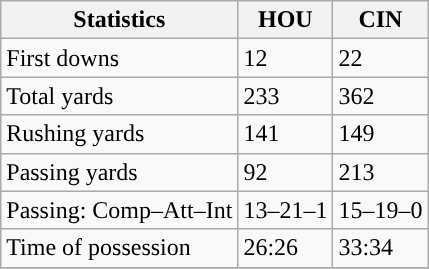<table class="wikitable" style="float: left;">
<tr>
<th>Statistics</th>
<th>HOU</th>
<th>CIN</th>
</tr>
<tr>
<td>First downs</td>
<td>12</td>
<td>22</td>
</tr>
<tr>
<td>Total yards</td>
<td>233</td>
<td>362</td>
</tr>
<tr>
<td>Rushing yards</td>
<td>141</td>
<td>149</td>
</tr>
<tr>
<td>Passing yards</td>
<td>92</td>
<td>213</td>
</tr>
<tr>
<td>Passing: Comp–Att–Int</td>
<td>13–21–1</td>
<td>15–19–0</td>
</tr>
<tr>
<td>Time of possession</td>
<td>26:26</td>
<td>33:34</td>
</tr>
<tr>
</tr>
</table>
